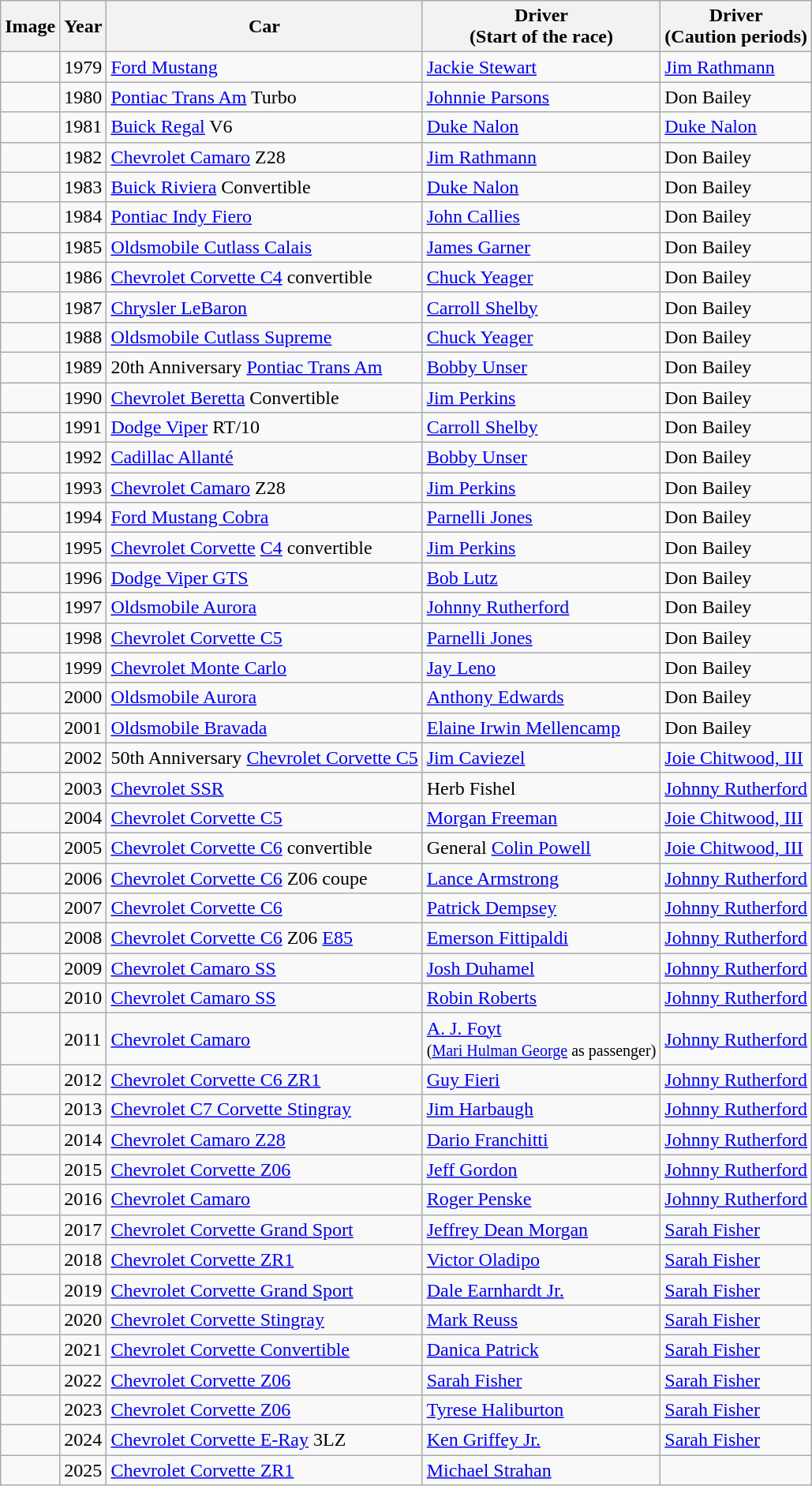<table class=wikitable>
<tr>
<th>Image</th>
<th>Year</th>
<th>Car</th>
<th>Driver<br>(Start of the race)</th>
<th>Driver<br>(Caution periods)</th>
</tr>
<tr>
<td></td>
<td>1979</td>
<td><a href='#'>Ford Mustang</a></td>
<td><a href='#'>Jackie Stewart</a></td>
<td><a href='#'>Jim Rathmann</a></td>
</tr>
<tr>
<td></td>
<td>1980</td>
<td><a href='#'>Pontiac Trans Am</a> Turbo</td>
<td><a href='#'>Johnnie Parsons</a></td>
<td>Don Bailey</td>
</tr>
<tr>
<td></td>
<td>1981</td>
<td><a href='#'>Buick Regal</a> V6</td>
<td><a href='#'>Duke Nalon</a></td>
<td><a href='#'>Duke Nalon</a></td>
</tr>
<tr>
<td></td>
<td>1982</td>
<td><a href='#'>Chevrolet Camaro</a> Z28</td>
<td><a href='#'>Jim Rathmann</a></td>
<td>Don Bailey</td>
</tr>
<tr>
<td></td>
<td>1983</td>
<td><a href='#'>Buick Riviera</a> Convertible</td>
<td><a href='#'>Duke Nalon</a></td>
<td>Don Bailey</td>
</tr>
<tr>
<td></td>
<td>1984</td>
<td><a href='#'>Pontiac Indy Fiero</a></td>
<td><a href='#'>John Callies</a></td>
<td>Don Bailey</td>
</tr>
<tr>
<td></td>
<td>1985</td>
<td><a href='#'>Oldsmobile Cutlass Calais</a></td>
<td><a href='#'>James Garner</a></td>
<td>Don Bailey</td>
</tr>
<tr>
<td></td>
<td>1986</td>
<td><a href='#'>Chevrolet Corvette C4</a> convertible</td>
<td><a href='#'>Chuck Yeager</a></td>
<td>Don Bailey</td>
</tr>
<tr>
<td></td>
<td>1987</td>
<td><a href='#'>Chrysler LeBaron</a></td>
<td><a href='#'>Carroll Shelby</a></td>
<td>Don Bailey</td>
</tr>
<tr>
<td></td>
<td>1988</td>
<td><a href='#'>Oldsmobile Cutlass Supreme</a></td>
<td><a href='#'>Chuck Yeager</a></td>
<td>Don Bailey</td>
</tr>
<tr>
<td></td>
<td>1989</td>
<td>20th Anniversary <a href='#'>Pontiac Trans Am</a></td>
<td><a href='#'>Bobby Unser</a></td>
<td>Don Bailey</td>
</tr>
<tr>
<td></td>
<td>1990</td>
<td><a href='#'>Chevrolet Beretta</a> Convertible</td>
<td><a href='#'>Jim Perkins</a></td>
<td>Don Bailey</td>
</tr>
<tr>
<td></td>
<td>1991</td>
<td><a href='#'>Dodge Viper</a> RT/10</td>
<td><a href='#'>Carroll Shelby</a></td>
<td>Don Bailey</td>
</tr>
<tr>
<td></td>
<td>1992</td>
<td><a href='#'>Cadillac Allanté</a></td>
<td><a href='#'>Bobby Unser</a></td>
<td>Don Bailey</td>
</tr>
<tr>
<td></td>
<td>1993</td>
<td><a href='#'>Chevrolet Camaro</a> Z28</td>
<td><a href='#'>Jim Perkins</a></td>
<td>Don Bailey</td>
</tr>
<tr>
<td></td>
<td>1994</td>
<td><a href='#'>Ford Mustang Cobra</a></td>
<td><a href='#'>Parnelli Jones</a></td>
<td>Don Bailey</td>
</tr>
<tr>
<td></td>
<td>1995</td>
<td><a href='#'>Chevrolet Corvette</a> <a href='#'>C4</a> convertible</td>
<td><a href='#'>Jim Perkins</a></td>
<td>Don Bailey</td>
</tr>
<tr>
<td></td>
<td>1996</td>
<td><a href='#'>Dodge Viper GTS</a></td>
<td><a href='#'>Bob Lutz</a></td>
<td>Don Bailey</td>
</tr>
<tr>
<td></td>
<td>1997</td>
<td><a href='#'>Oldsmobile Aurora</a></td>
<td><a href='#'>Johnny Rutherford</a></td>
<td>Don Bailey</td>
</tr>
<tr>
<td></td>
<td>1998</td>
<td><a href='#'>Chevrolet Corvette C5</a></td>
<td><a href='#'>Parnelli Jones</a></td>
<td>Don Bailey</td>
</tr>
<tr>
<td></td>
<td>1999</td>
<td><a href='#'>Chevrolet Monte Carlo</a></td>
<td><a href='#'>Jay Leno</a></td>
<td>Don Bailey</td>
</tr>
<tr>
<td> </td>
<td>2000</td>
<td><a href='#'>Oldsmobile Aurora</a></td>
<td><a href='#'>Anthony Edwards</a></td>
<td>Don Bailey</td>
</tr>
<tr>
<td></td>
<td>2001</td>
<td><a href='#'>Oldsmobile Bravada</a></td>
<td><a href='#'>Elaine Irwin Mellencamp</a></td>
<td>Don Bailey</td>
</tr>
<tr>
<td></td>
<td>2002</td>
<td>50th Anniversary <a href='#'>Chevrolet Corvette C5</a></td>
<td><a href='#'>Jim Caviezel</a></td>
<td><a href='#'>Joie Chitwood, III</a></td>
</tr>
<tr>
<td></td>
<td>2003</td>
<td><a href='#'>Chevrolet SSR</a></td>
<td>Herb Fishel</td>
<td><a href='#'>Johnny Rutherford</a></td>
</tr>
<tr>
<td></td>
<td>2004</td>
<td><a href='#'>Chevrolet Corvette C5</a></td>
<td><a href='#'>Morgan Freeman</a></td>
<td><a href='#'>Joie Chitwood, III</a></td>
</tr>
<tr>
<td></td>
<td>2005</td>
<td><a href='#'>Chevrolet Corvette C6</a> convertible</td>
<td>General <a href='#'>Colin Powell</a></td>
<td><a href='#'>Joie Chitwood, III</a></td>
</tr>
<tr>
<td></td>
<td>2006</td>
<td><a href='#'>Chevrolet Corvette C6</a> Z06 coupe</td>
<td><a href='#'>Lance Armstrong</a></td>
<td><a href='#'>Johnny Rutherford</a></td>
</tr>
<tr>
<td></td>
<td>2007</td>
<td><a href='#'>Chevrolet Corvette C6</a></td>
<td><a href='#'>Patrick Dempsey</a></td>
<td><a href='#'>Johnny Rutherford</a></td>
</tr>
<tr>
<td></td>
<td>2008</td>
<td><a href='#'>Chevrolet Corvette C6</a> Z06 <a href='#'>E85</a></td>
<td><a href='#'>Emerson Fittipaldi</a></td>
<td><a href='#'>Johnny Rutherford</a></td>
</tr>
<tr>
<td></td>
<td>2009</td>
<td><a href='#'>Chevrolet Camaro SS</a></td>
<td><a href='#'>Josh Duhamel</a></td>
<td><a href='#'>Johnny Rutherford</a></td>
</tr>
<tr>
<td></td>
<td>2010</td>
<td><a href='#'>Chevrolet Camaro SS</a></td>
<td><a href='#'>Robin Roberts</a></td>
<td><a href='#'>Johnny Rutherford</a></td>
</tr>
<tr>
<td></td>
<td>2011</td>
<td><a href='#'>Chevrolet Camaro</a></td>
<td><a href='#'>A. J. Foyt</a><br><small>(<a href='#'>Mari Hulman George</a> as passenger)</small></td>
<td><a href='#'>Johnny Rutherford</a></td>
</tr>
<tr>
<td></td>
<td>2012</td>
<td><a href='#'>Chevrolet Corvette C6 ZR1</a></td>
<td><a href='#'>Guy Fieri</a></td>
<td><a href='#'>Johnny Rutherford</a></td>
</tr>
<tr>
<td></td>
<td>2013</td>
<td><a href='#'>Chevrolet C7 Corvette Stingray</a></td>
<td><a href='#'>Jim Harbaugh</a></td>
<td><a href='#'>Johnny Rutherford</a></td>
</tr>
<tr>
<td></td>
<td>2014</td>
<td><a href='#'>Chevrolet Camaro Z28</a></td>
<td><a href='#'>Dario Franchitti</a></td>
<td><a href='#'>Johnny Rutherford</a></td>
</tr>
<tr>
<td></td>
<td>2015</td>
<td><a href='#'>Chevrolet Corvette Z06</a></td>
<td><a href='#'>Jeff Gordon</a></td>
<td><a href='#'>Johnny Rutherford</a></td>
</tr>
<tr>
<td></td>
<td>2016</td>
<td><a href='#'>Chevrolet Camaro</a></td>
<td><a href='#'>Roger Penske</a></td>
<td><a href='#'>Johnny Rutherford</a></td>
</tr>
<tr>
<td></td>
<td>2017</td>
<td><a href='#'>Chevrolet Corvette Grand Sport</a></td>
<td><a href='#'>Jeffrey Dean Morgan</a></td>
<td><a href='#'>Sarah Fisher</a></td>
</tr>
<tr>
<td></td>
<td>2018</td>
<td><a href='#'>Chevrolet Corvette ZR1</a></td>
<td><a href='#'>Victor Oladipo</a></td>
<td><a href='#'>Sarah Fisher</a></td>
</tr>
<tr>
<td></td>
<td>2019</td>
<td><a href='#'>Chevrolet Corvette Grand Sport</a></td>
<td><a href='#'>Dale Earnhardt Jr.</a></td>
<td><a href='#'>Sarah Fisher</a></td>
</tr>
<tr>
<td></td>
<td>2020</td>
<td><a href='#'>Chevrolet Corvette Stingray</a></td>
<td><a href='#'>Mark Reuss</a></td>
<td><a href='#'>Sarah Fisher</a></td>
</tr>
<tr>
<td></td>
<td>2021</td>
<td><a href='#'>Chevrolet Corvette Convertible</a></td>
<td><a href='#'>Danica Patrick</a></td>
<td><a href='#'>Sarah Fisher</a></td>
</tr>
<tr>
<td></td>
<td>2022</td>
<td><a href='#'>Chevrolet Corvette Z06</a></td>
<td><a href='#'>Sarah Fisher</a></td>
<td><a href='#'>Sarah Fisher</a></td>
</tr>
<tr>
<td></td>
<td>2023</td>
<td><a href='#'>Chevrolet Corvette Z06</a></td>
<td><a href='#'>Tyrese Haliburton</a></td>
<td><a href='#'>Sarah Fisher</a></td>
</tr>
<tr>
<td></td>
<td>2024</td>
<td><a href='#'>Chevrolet Corvette E-Ray</a> 3LZ</td>
<td><a href='#'>Ken Griffey Jr.</a></td>
<td><a href='#'>Sarah Fisher</a></td>
</tr>
<tr>
<td></td>
<td>2025</td>
<td><a href='#'>Chevrolet Corvette ZR1</a></td>
<td><a href='#'>Michael Strahan</a></td>
<td></td>
</tr>
</table>
